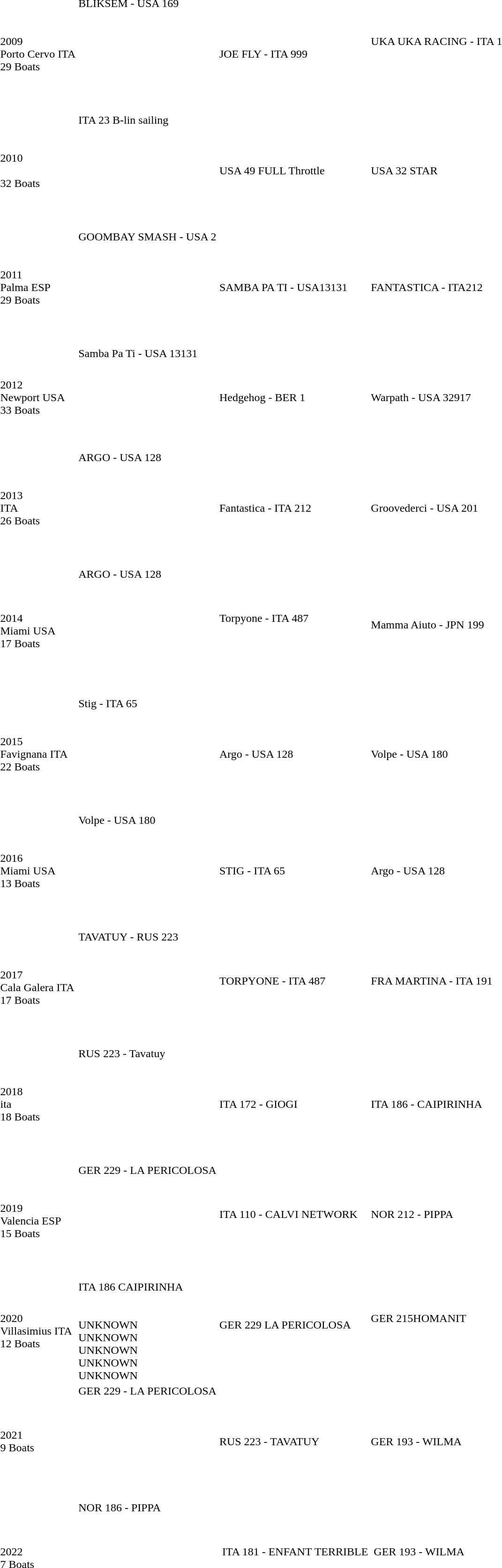<table>
<tr>
<td>2009 <br>Porto Cervo ITA <br>29 Boats</td>
<td>BLIKSEM - USA 169<br><br><br>
<br>
<br>
<br>
<br>
<br>
<br>
</td>
<td>JOE FLY - ITA 999<br></td>
<td>UKA UKA RACING - ITA 1<br><br><br></td>
<td></td>
</tr>
<tr>
<td>2010<br><br>32 Boats</td>
<td>ITA 23	B-lin sailing<br><br><br>
<br>
<br>
<br>
<br>
<br>
<br>
</td>
<td>USA 49	FULL Throttle<br></td>
<td>USA 32	STAR<br></td>
<td></td>
</tr>
<tr>
<td>2011<br>Palma ESP <br>29 Boats</td>
<td>GOOMBAY SMASH - USA 2<br><br><br>
<br>
<br>
<br>
<br>
<br>
<br>
</td>
<td>SAMBA PA TI - USA13131</td>
<td>FANTASTICA - ITA212</td>
<td></td>
</tr>
<tr>
<td>2012<br>Newport USA<br>33 Boats</td>
<td>Samba Pa Ti - USA 13131<br><br>
<br>
<br>
<br>
<br>
<br>
<br>
</td>
<td>Hedgehog - BER 1</td>
<td>Warpath - USA 32917</td>
<td></td>
</tr>
<tr>
<td>2013<br>ITA<br>26 Boats</td>
<td>ARGO - USA 128<br><br><br>
<br>
<br>
<br>
<br>
<br>
<br>
</td>
<td>Fantastica - ITA 212</td>
<td>Groovederci - USA 201</td>
<td></td>
</tr>
<tr>
<td>2014<br>Miami USA<br>17 Boats</td>
<td>ARGO - USA 128<br><br><br>
<br>
<br>
<br>
<br>
<br>
<br>
<br></td>
<td>Torpyone - ITA 487<br><br><br></td>
<td>Mamma Aiuto - JPN 199<br><br></td>
<td></td>
</tr>
<tr>
<td>2015<br>Favignana ITA<br>22 Boats</td>
<td>Stig - ITA 65<br><br><br>
<br>
<br>
<br>
<br>
<br>
<br>
</td>
<td>Argo - USA 128</td>
<td>Volpe - USA 180</td>
<td></td>
</tr>
<tr>
<td>2016 <br> Miami USA<br>13 Boats</td>
<td>Volpe - USA 180<br><br><br>
<br>
<br>
<br>
<br>
<br>
<br>
</td>
<td>STIG - ITA 65</td>
<td>Argo - USA 128</td>
<td></td>
</tr>
<tr>
<td>2017 <br>Cala Galera ITA<br>17 Boats</td>
<td>TAVATUY - RUS 223<br><br><br>
<br>
<br>
<br>
<br>
<br>
<br>
</td>
<td>TORPYONE - ITA 487<br><br>
</td>
<td>FRA MARTINA - ITA 191<br><br></td>
<td></td>
</tr>
<tr>
<td>2018 <br>ita<br>18 Boats</td>
<td>RUS 223 - Tavatuy<br><br><br>
<br>
<br>
<br>
<br>
<br>
<br>
</td>
<td>ITA 172 - GIOGI</td>
<td>ITA 186 - CAIPIRINHA</td>
<td></td>
</tr>
<tr>
<td>2019 <br>Valencia ESP<br>15 Boats</td>
<td>GER 229 - LA PERICOLOSA<br><br><br>
<br>
<br>
<br>
<br>
<br>
<br>
</td>
<td>ITA 110 - CALVI NETWORK<br><br></td>
<td>NOR 212 - PIPPA<br><br></td>
<td></td>
</tr>
<tr>
<td>2020 <br>Villasimius ITA<br>12 Boats</td>
<td>ITA 186 CAIPIRINHA<br><br><br>UNKNOWN<br>UNKNOWN<br>UNKNOWN<br>UNKNOWN<br>UNKNOWN</td>
<td>GER 229 LA PERICOLOSA<br><br></td>
<td>GER 215HOMANIT<br><br><br>
</td>
<td></td>
</tr>
<tr>
<td>2021 <br> 9 Boats</td>
<td>GER 229 - LA PERICOLOSA<br><br><br>
<br>
<br>
<br>
<br>
<br>
<br>
</td>
<td>RUS 223 - TAVATUY<br></td>
<td>GER 193 - WILMA<br></td>
<td></td>
</tr>
<tr>
<td>2022 <br> 7 Boats</td>
<td>NOR 186 - PIPPA<br><br><br>
<br>
<br>
<br>
<br>
<br>
<br>
</td>
<td> ITA 181 - ENFANT TERRIBLE<br><br></td>
<td> GER 193 - WILMA<br><br></td>
<td></td>
</tr>
</table>
